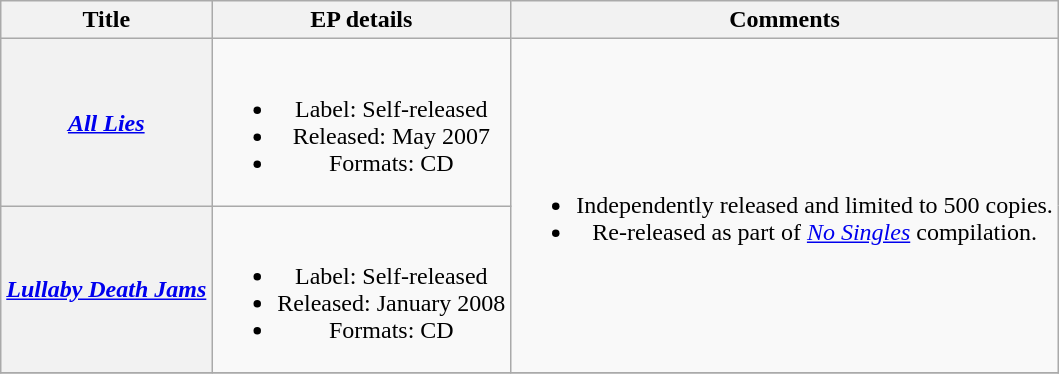<table class="wikitable plainrowheaders" style="text-align:center;">
<tr>
<th scope="col">Title</th>
<th scope="col">EP details</th>
<th scope="col">Comments</th>
</tr>
<tr>
<th scope="row"><strong><em><a href='#'>All Lies</a></em></strong></th>
<td><br><ul><li>Label: Self-released</li><li>Released: May 2007</li><li>Formats: CD</li></ul></td>
<td rowspan="2"><br><ul><li>Independently released and limited to 500 copies.</li><li>Re-released as part of <em><a href='#'>No Singles</a></em> compilation.</li></ul></td>
</tr>
<tr>
<th scope="row"><strong><em><a href='#'>Lullaby Death Jams</a></em></strong></th>
<td><br><ul><li>Label: Self-released</li><li>Released: January 2008</li><li>Formats: CD</li></ul></td>
</tr>
<tr>
</tr>
</table>
